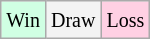<table class="wikitable">
<tr>
<td style="background-color: #d0ffe3;"><small>Win</small></td>
<td style="background-color: #f3f3f3;"><small>Draw</small></td>
<td style="background-color: #ffd0e3;"><small>Loss</small></td>
</tr>
</table>
